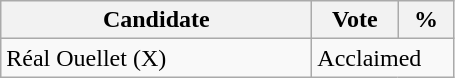<table class="wikitable">
<tr>
<th bgcolor="#DDDDFF" width="200px">Candidate</th>
<th bgcolor="#DDDDFF" width="50px">Vote</th>
<th bgcolor="#DDDDFF" width="30px">%</th>
</tr>
<tr>
<td>Réal Ouellet (X)</td>
<td colspan="2">Acclaimed</td>
</tr>
</table>
